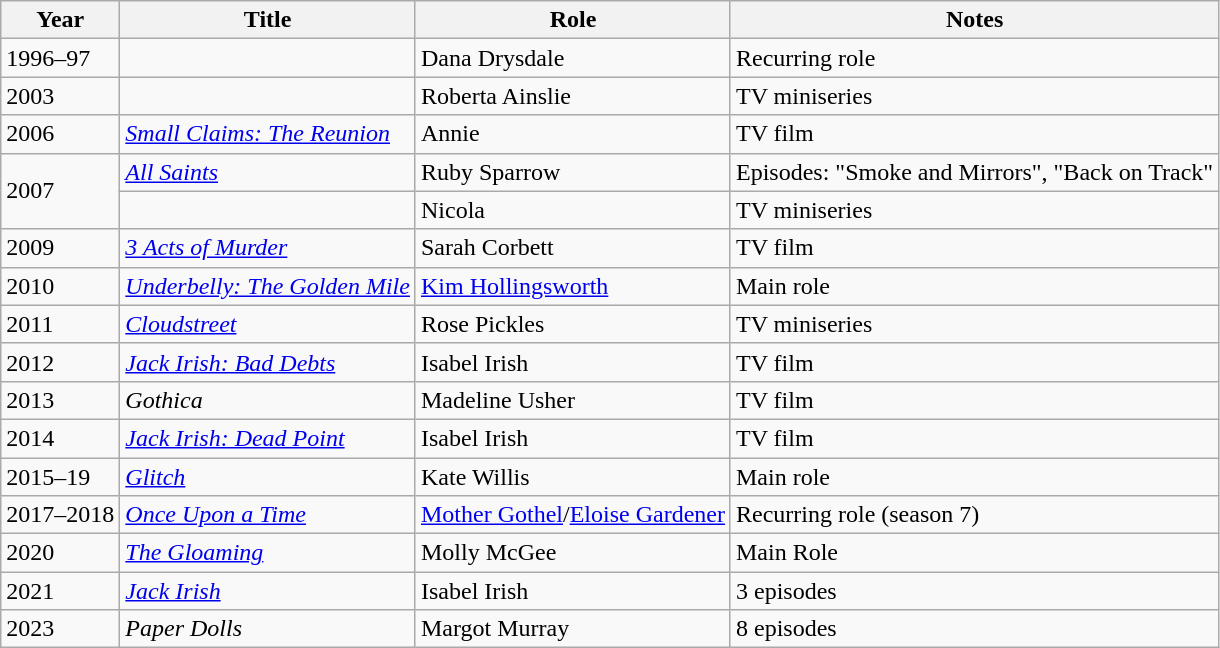<table class="wikitable sortable">
<tr>
<th>Year</th>
<th>Title</th>
<th>Role</th>
<th class="unsortable">Notes</th>
</tr>
<tr>
<td>1996–97</td>
<td><em></em></td>
<td>Dana Drysdale</td>
<td>Recurring role</td>
</tr>
<tr>
<td>2003</td>
<td><em></em></td>
<td>Roberta Ainslie</td>
<td>TV miniseries</td>
</tr>
<tr>
<td>2006</td>
<td><em><a href='#'>Small Claims: The Reunion</a></em></td>
<td>Annie</td>
<td>TV film</td>
</tr>
<tr>
<td rowspan="2">2007</td>
<td><em><a href='#'>All Saints</a></em></td>
<td>Ruby Sparrow</td>
<td>Episodes: "Smoke and Mirrors", "Back on Track"</td>
</tr>
<tr>
<td><em></em></td>
<td>Nicola</td>
<td>TV miniseries</td>
</tr>
<tr>
<td>2009</td>
<td><em><a href='#'>3 Acts of Murder</a></em></td>
<td>Sarah Corbett</td>
<td>TV film</td>
</tr>
<tr>
<td>2010</td>
<td><em><a href='#'>Underbelly: The Golden Mile</a></em></td>
<td><a href='#'>Kim Hollingsworth</a></td>
<td>Main role</td>
</tr>
<tr>
<td>2011</td>
<td><em><a href='#'>Cloudstreet</a></em></td>
<td>Rose Pickles</td>
<td>TV miniseries</td>
</tr>
<tr>
<td>2012</td>
<td><em><a href='#'>Jack Irish: Bad Debts</a></em></td>
<td>Isabel Irish</td>
<td>TV film</td>
</tr>
<tr>
<td>2013</td>
<td><em>Gothica</em></td>
<td>Madeline Usher</td>
<td>TV film</td>
</tr>
<tr>
<td>2014</td>
<td><em><a href='#'>Jack Irish: Dead Point</a></em></td>
<td>Isabel Irish</td>
<td>TV film</td>
</tr>
<tr>
<td>2015–19</td>
<td><em><a href='#'>Glitch</a></em></td>
<td>Kate Willis</td>
<td>Main role</td>
</tr>
<tr>
<td>2017–2018</td>
<td><em><a href='#'>Once Upon a Time</a></em></td>
<td><a href='#'>Mother Gothel</a>/<a href='#'>Eloise Gardener</a></td>
<td>Recurring role (season 7)</td>
</tr>
<tr>
<td>2020</td>
<td><em><a href='#'>The Gloaming</a></em></td>
<td>Molly McGee</td>
<td>Main Role</td>
</tr>
<tr>
<td>2021</td>
<td><em><a href='#'>Jack Irish</a></em></td>
<td>Isabel Irish</td>
<td>3 episodes</td>
</tr>
<tr>
<td>2023</td>
<td><em>Paper Dolls</em></td>
<td>Margot Murray</td>
<td>8 episodes</td>
</tr>
</table>
